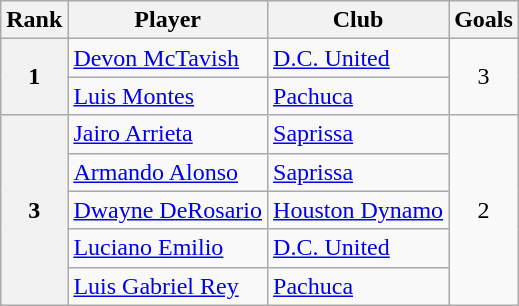<table class="wikitable">
<tr>
<th>Rank</th>
<th>Player</th>
<th>Club</th>
<th>Goals</th>
</tr>
<tr>
<th rowspan="2" align=center>1</th>
<td> <a href='#'>Devon McTavish</a></td>
<td> <a href='#'>D.C. United</a></td>
<td rowspan="2" align=center>3</td>
</tr>
<tr>
<td> <a href='#'>Luis Montes</a></td>
<td> <a href='#'>Pachuca</a></td>
</tr>
<tr>
<th rowspan="5" align=center>3</th>
<td> <a href='#'>Jairo Arrieta</a></td>
<td> <a href='#'>Saprissa</a></td>
<td rowspan="5" align=center>2</td>
</tr>
<tr>
<td> <a href='#'>Armando Alonso</a></td>
<td> <a href='#'>Saprissa</a></td>
</tr>
<tr>
<td> <a href='#'>Dwayne DeRosario</a></td>
<td> <a href='#'>Houston Dynamo</a></td>
</tr>
<tr>
<td> <a href='#'>Luciano Emilio</a></td>
<td> <a href='#'>D.C. United</a></td>
</tr>
<tr>
<td> <a href='#'>Luis Gabriel Rey</a></td>
<td> <a href='#'>Pachuca</a></td>
</tr>
</table>
